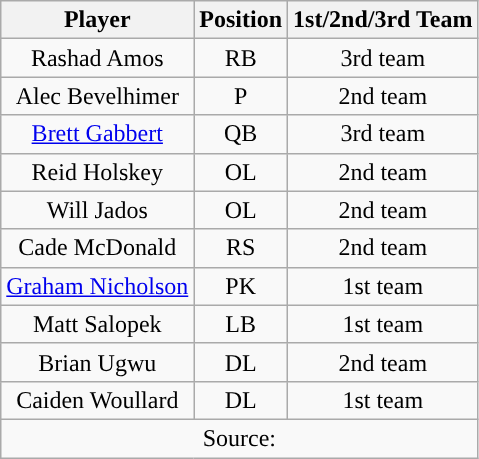<table class="wikitable" style="text-align: center">
<tr align=center>
<th>Player</th>
<th>Position</th>
<th>1st/2nd/3rd Team</th>
</tr>
<tr>
<td>Rashad Amos</td>
<td>RB</td>
<td>3rd team</td>
</tr>
<tr>
<td>Alec Bevelhimer</td>
<td>P</td>
<td>2nd team</td>
</tr>
<tr>
<td><a href='#'>Brett Gabbert</a></td>
<td>QB</td>
<td>3rd team</td>
</tr>
<tr>
<td>Reid Holskey</td>
<td>OL</td>
<td>2nd team</td>
</tr>
<tr>
<td>Will Jados</td>
<td>OL</td>
<td>2nd team</td>
</tr>
<tr>
<td>Cade McDonald</td>
<td>RS</td>
<td>2nd team</td>
</tr>
<tr>
<td><a href='#'>Graham Nicholson</a></td>
<td>PK</td>
<td>1st team</td>
</tr>
<tr>
<td>Matt Salopek</td>
<td>LB</td>
<td>1st team</td>
</tr>
<tr>
<td>Brian Ugwu</td>
<td>DL</td>
<td>2nd team</td>
</tr>
<tr>
<td>Caiden Woullard</td>
<td>DL</td>
<td>1st team</td>
</tr>
<tr>
<td colspan="3">Source:</td>
</tr>
</table>
